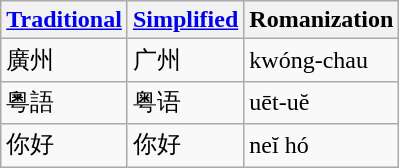<table class="wikitable">
<tr>
<th><a href='#'>Traditional</a></th>
<th><a href='#'>Simplified</a></th>
<th><strong>Romanization</strong></th>
</tr>
<tr>
<td>廣州</td>
<td>广州</td>
<td>kwóng-chau</td>
</tr>
<tr>
<td>粵語</td>
<td>粤语</td>
<td>uēt-uĕ</td>
</tr>
<tr>
<td>你好</td>
<td>你好</td>
<td>neĭ hó</td>
</tr>
</table>
